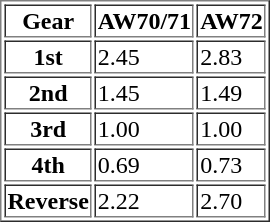<table border="1">
<tr>
<th>Gear</th>
<th>AW70/71</th>
<th>AW72</th>
</tr>
<tr>
<th>1st</th>
<td>2.45</td>
<td>2.83</td>
</tr>
<tr>
<th>2nd</th>
<td>1.45</td>
<td>1.49</td>
</tr>
<tr>
<th>3rd</th>
<td>1.00</td>
<td>1.00</td>
</tr>
<tr>
<th>4th</th>
<td>0.69</td>
<td>0.73</td>
</tr>
<tr>
<th>Reverse</th>
<td>2.22</td>
<td>2.70</td>
</tr>
</table>
